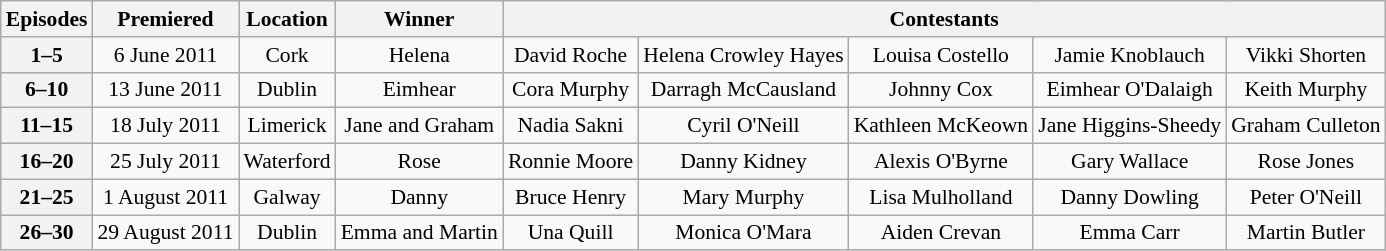<table class="wikitable" style="font-size:90%; text-align:center">
<tr>
<th>Episodes</th>
<th>Premiered</th>
<th>Location</th>
<th>Winner</th>
<th colspan="5">Contestants</th>
</tr>
<tr>
<th>1–5</th>
<td>6 June 2011</td>
<td>Cork</td>
<td>Helena</td>
<td>David Roche</td>
<td>Helena Crowley Hayes</td>
<td>Louisa Costello</td>
<td>Jamie Knoblauch</td>
<td>Vikki Shorten</td>
</tr>
<tr>
<th>6–10</th>
<td>13 June 2011</td>
<td>Dublin</td>
<td>Eimhear</td>
<td>Cora Murphy</td>
<td>Darragh McCausland</td>
<td>Johnny Cox</td>
<td>Eimhear O'Dalaigh</td>
<td>Keith Murphy</td>
</tr>
<tr>
<th>11–15</th>
<td>18 July 2011</td>
<td>Limerick</td>
<td>Jane and Graham</td>
<td>Nadia Sakni</td>
<td>Cyril O'Neill</td>
<td>Kathleen McKeown</td>
<td>Jane Higgins-Sheedy</td>
<td>Graham Culleton</td>
</tr>
<tr>
<th>16–20</th>
<td>25 July 2011</td>
<td>Waterford</td>
<td>Rose</td>
<td>Ronnie Moore</td>
<td>Danny Kidney</td>
<td>Alexis O'Byrne</td>
<td>Gary Wallace</td>
<td>Rose Jones</td>
</tr>
<tr>
<th>21–25</th>
<td>1 August 2011</td>
<td>Galway</td>
<td>Danny</td>
<td>Bruce Henry</td>
<td>Mary Murphy</td>
<td>Lisa Mulholland</td>
<td>Danny Dowling</td>
<td>Peter O'Neill</td>
</tr>
<tr>
<th>26–30</th>
<td>29 August 2011</td>
<td>Dublin</td>
<td>Emma and Martin</td>
<td>Una Quill</td>
<td>Monica O'Mara</td>
<td>Aiden Crevan</td>
<td>Emma Carr</td>
<td>Martin Butler</td>
</tr>
</table>
